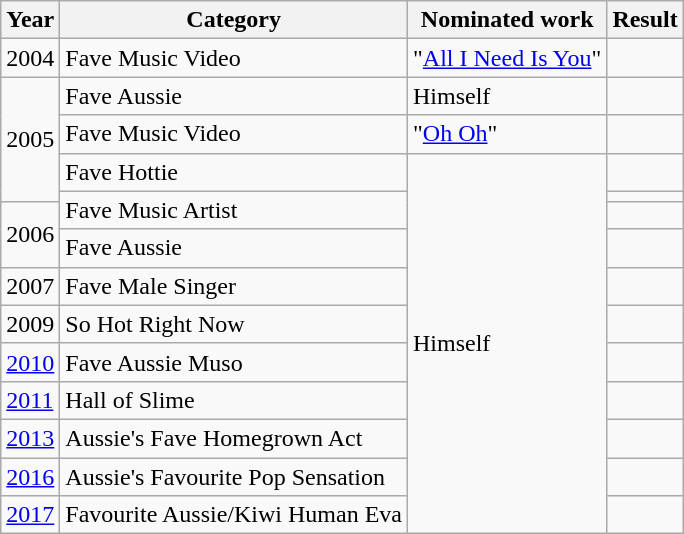<table class="wikitable">
<tr>
<th>Year</th>
<th>Category</th>
<th>Nominated work</th>
<th>Result</th>
</tr>
<tr>
<td>2004</td>
<td>Fave Music Video</td>
<td>"<a href='#'>All I Need Is You</a>"</td>
<td></td>
</tr>
<tr>
<td rowspan=4>2005</td>
<td>Fave Aussie</td>
<td>Himself</td>
<td></td>
</tr>
<tr>
<td>Fave Music Video</td>
<td>"<a href='#'>Oh Oh</a>"</td>
<td></td>
</tr>
<tr>
<td>Fave Hottie</td>
<td rowspan="11">Himself</td>
<td></td>
</tr>
<tr>
<td rowspan="2">Fave Music Artist</td>
<td></td>
</tr>
<tr>
<td rowspan="2">2006</td>
<td></td>
</tr>
<tr>
<td>Fave Aussie</td>
<td></td>
</tr>
<tr>
<td>2007</td>
<td>Fave Male Singer</td>
<td></td>
</tr>
<tr>
<td>2009</td>
<td>So Hot Right Now</td>
<td></td>
</tr>
<tr>
<td><a href='#'>2010</a></td>
<td>Fave Aussie Muso</td>
<td></td>
</tr>
<tr>
<td><a href='#'>2011</a></td>
<td>Hall of Slime</td>
<td></td>
</tr>
<tr>
<td><a href='#'>2013</a></td>
<td>Aussie's Fave Homegrown Act</td>
<td></td>
</tr>
<tr>
<td><a href='#'>2016</a></td>
<td>Aussie's Favourite Pop Sensation</td>
<td></td>
</tr>
<tr>
<td><a href='#'>2017</a></td>
<td>Favourite Aussie/Kiwi Human Eva</td>
<td></td>
</tr>
</table>
